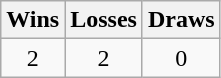<table class="wikitable">
<tr>
<th>Wins</th>
<th>Losses</th>
<th>Draws</th>
</tr>
<tr>
<td align=center>2</td>
<td align=center>2</td>
<td align=center>0</td>
</tr>
</table>
